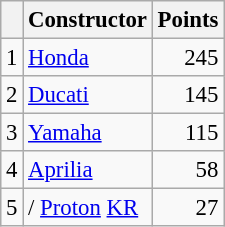<table class="wikitable" style="font-size: 95%;">
<tr>
<th></th>
<th>Constructor</th>
<th>Points</th>
</tr>
<tr>
<td align=center>1</td>
<td> <a href='#'>Honda</a></td>
<td align=right>245</td>
</tr>
<tr>
<td align=center>2</td>
<td> <a href='#'>Ducati</a></td>
<td align=right>145</td>
</tr>
<tr>
<td align=center>3</td>
<td> <a href='#'>Yamaha</a></td>
<td align=right>115</td>
</tr>
<tr>
<td align=center>4</td>
<td> <a href='#'>Aprilia</a></td>
<td align=right>58</td>
</tr>
<tr>
<td align=center>5</td>
<td>/ <a href='#'>Proton</a> <a href='#'>KR</a></td>
<td align=right>27</td>
</tr>
</table>
